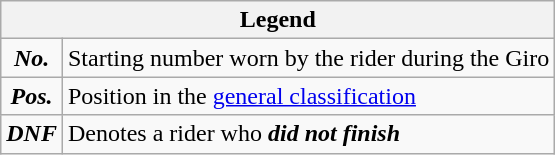<table class="wikitable">
<tr>
<th colspan=2>Legend</th>
</tr>
<tr>
<td align=center><strong><em>No.</em></strong></td>
<td>Starting number worn by the rider during the Giro</td>
</tr>
<tr>
<td align=center><strong><em>Pos.</em></strong></td>
<td>Position in the <a href='#'>general classification</a></td>
</tr>
<tr>
<td align=center><strong><em>DNF</em></strong></td>
<td>Denotes a rider who <strong><em>did not finish</em></strong></td>
</tr>
</table>
